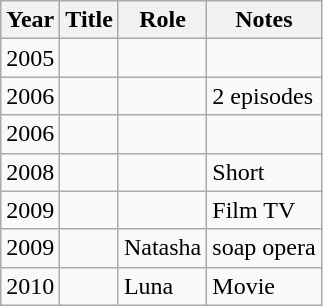<table class="wikitable sortable">
<tr>
<th>Year</th>
<th>Title</th>
<th>Role</th>
<th class="unsortable">Notes</th>
</tr>
<tr>
<td>2005</td>
<td><em></em></td>
<td></td>
<td></td>
</tr>
<tr>
<td>2006</td>
<td><em></em></td>
<td></td>
<td>2 episodes</td>
</tr>
<tr>
<td>2006</td>
<td><em></em></td>
<td></td>
<td></td>
</tr>
<tr>
<td>2008</td>
<td><em></em></td>
<td></td>
<td>Short</td>
</tr>
<tr>
<td>2009</td>
<td><em></em></td>
<td></td>
<td>Film TV</td>
</tr>
<tr>
<td>2009</td>
<td><em></em></td>
<td>Natasha</td>
<td>soap opera</td>
</tr>
<tr>
<td>2010</td>
<td><em></em></td>
<td>Luna</td>
<td>Movie</td>
</tr>
</table>
